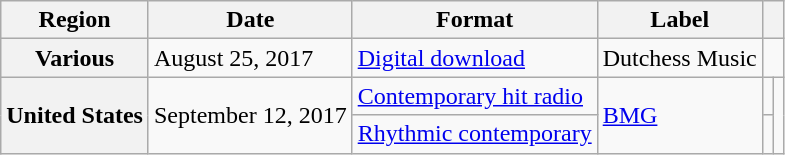<table class="wikitable">
<tr>
<th scope="col">Region</th>
<th scope="col">Date</th>
<th scope="col">Format</th>
<th scope="col">Label</th>
<th scope="col" colspan="2"></th>
</tr>
<tr>
<th scope="row">Various</th>
<td>August 25, 2017</td>
<td><a href='#'>Digital download</a></td>
<td>Dutchess Music</td>
<td colspan="2"></td>
</tr>
<tr>
<th scope="row" rowspan="2">United States</th>
<td rowspan="2">September 12, 2017</td>
<td><a href='#'>Contemporary hit radio</a></td>
<td rowspan="2"><a href='#'>BMG</a></td>
<td></td>
<td rowspan="2"></td>
</tr>
<tr>
<td><a href='#'>Rhythmic contemporary</a></td>
<td></td>
</tr>
</table>
